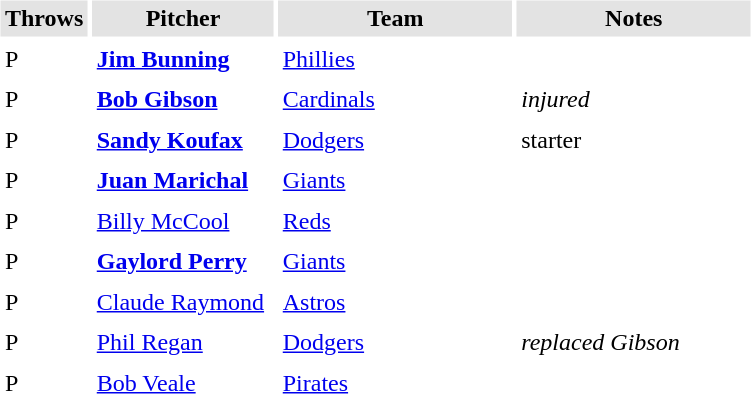<table border="0" cellspacing="3" cellpadding="3">
<tr style="background: #e3e3e3;">
<th width="50">Throws</th>
<th width="115">Pitcher</th>
<th width="150">Team</th>
<th width="150">Notes</th>
</tr>
<tr>
<td>P</td>
<td><strong><a href='#'>Jim Bunning</a></strong></td>
<td><a href='#'>Phillies</a></td>
<td></td>
</tr>
<tr>
<td>P</td>
<td><strong><a href='#'>Bob Gibson</a></strong></td>
<td><a href='#'>Cardinals</a></td>
<td><em>injured</em></td>
</tr>
<tr>
<td>P</td>
<td><strong><a href='#'>Sandy Koufax</a></strong></td>
<td><a href='#'>Dodgers</a></td>
<td>starter</td>
</tr>
<tr>
<td>P</td>
<td><strong><a href='#'>Juan Marichal</a></strong></td>
<td><a href='#'>Giants</a></td>
<td></td>
</tr>
<tr>
<td>P</td>
<td><a href='#'>Billy McCool</a></td>
<td><a href='#'>Reds</a></td>
<td></td>
</tr>
<tr>
<td>P</td>
<td><strong><a href='#'>Gaylord Perry</a></strong></td>
<td><a href='#'>Giants</a></td>
<td></td>
</tr>
<tr>
<td>P</td>
<td><a href='#'>Claude Raymond</a></td>
<td><a href='#'>Astros</a></td>
<td></td>
</tr>
<tr>
<td>P</td>
<td><a href='#'>Phil Regan</a></td>
<td><a href='#'>Dodgers</a></td>
<td><em>replaced Gibson</em></td>
</tr>
<tr>
<td>P</td>
<td><a href='#'>Bob Veale</a></td>
<td><a href='#'>Pirates</a></td>
<td></td>
</tr>
</table>
